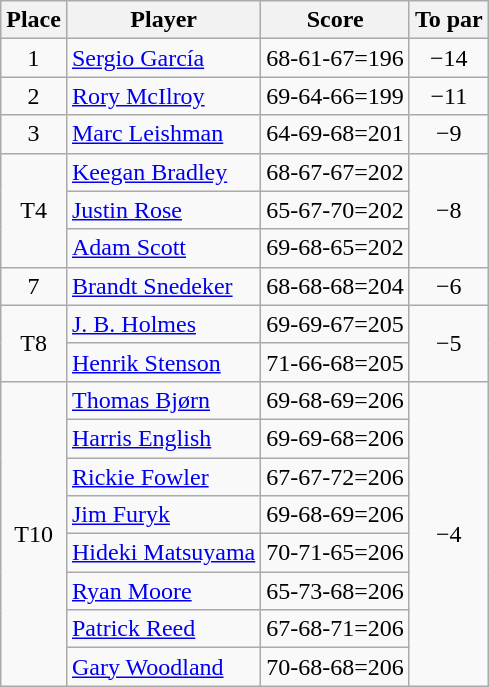<table class="wikitable">
<tr>
<th>Place</th>
<th>Player</th>
<th>Score</th>
<th>To par</th>
</tr>
<tr>
<td align=center>1</td>
<td> <a href='#'>Sergio García</a></td>
<td align=center>68-61-67=196</td>
<td align=center>−14</td>
</tr>
<tr>
<td align=center>2</td>
<td> <a href='#'>Rory McIlroy</a></td>
<td align=center>69-64-66=199</td>
<td align=center>−11</td>
</tr>
<tr>
<td align=center>3</td>
<td> <a href='#'>Marc Leishman</a></td>
<td align=center>64-69-68=201</td>
<td align=center>−9</td>
</tr>
<tr>
<td align=center rowspan=3>T4</td>
<td> <a href='#'>Keegan Bradley</a></td>
<td align=center>68-67-67=202</td>
<td align=center rowspan=3>−8</td>
</tr>
<tr>
<td> <a href='#'>Justin Rose</a></td>
<td align=center>65-67-70=202</td>
</tr>
<tr>
<td> <a href='#'>Adam Scott</a></td>
<td align=center>69-68-65=202</td>
</tr>
<tr>
<td align=center>7</td>
<td> <a href='#'>Brandt Snedeker</a></td>
<td align=center>68-68-68=204</td>
<td align=center>−6</td>
</tr>
<tr>
<td align=center rowspan=2>T8</td>
<td> <a href='#'>J. B. Holmes</a></td>
<td align=center>69-69-67=205</td>
<td align=center rowspan=2>−5</td>
</tr>
<tr>
<td> <a href='#'>Henrik Stenson</a></td>
<td align=center>71-66-68=205</td>
</tr>
<tr>
<td align=center rowspan=8>T10</td>
<td> <a href='#'>Thomas Bjørn</a></td>
<td align=center>69-68-69=206</td>
<td align=center rowspan=8>−4</td>
</tr>
<tr>
<td> <a href='#'>Harris English</a></td>
<td align=center>69-69-68=206</td>
</tr>
<tr>
<td> <a href='#'>Rickie Fowler</a></td>
<td align=center>67-67-72=206</td>
</tr>
<tr>
<td> <a href='#'>Jim Furyk</a></td>
<td align=center>69-68-69=206</td>
</tr>
<tr>
<td> <a href='#'>Hideki Matsuyama</a></td>
<td align=center>70-71-65=206</td>
</tr>
<tr>
<td> <a href='#'>Ryan Moore</a></td>
<td align=center>65-73-68=206</td>
</tr>
<tr>
<td> <a href='#'>Patrick Reed</a></td>
<td align=center>67-68-71=206</td>
</tr>
<tr>
<td> <a href='#'>Gary Woodland</a></td>
<td align=center>70-68-68=206</td>
</tr>
</table>
